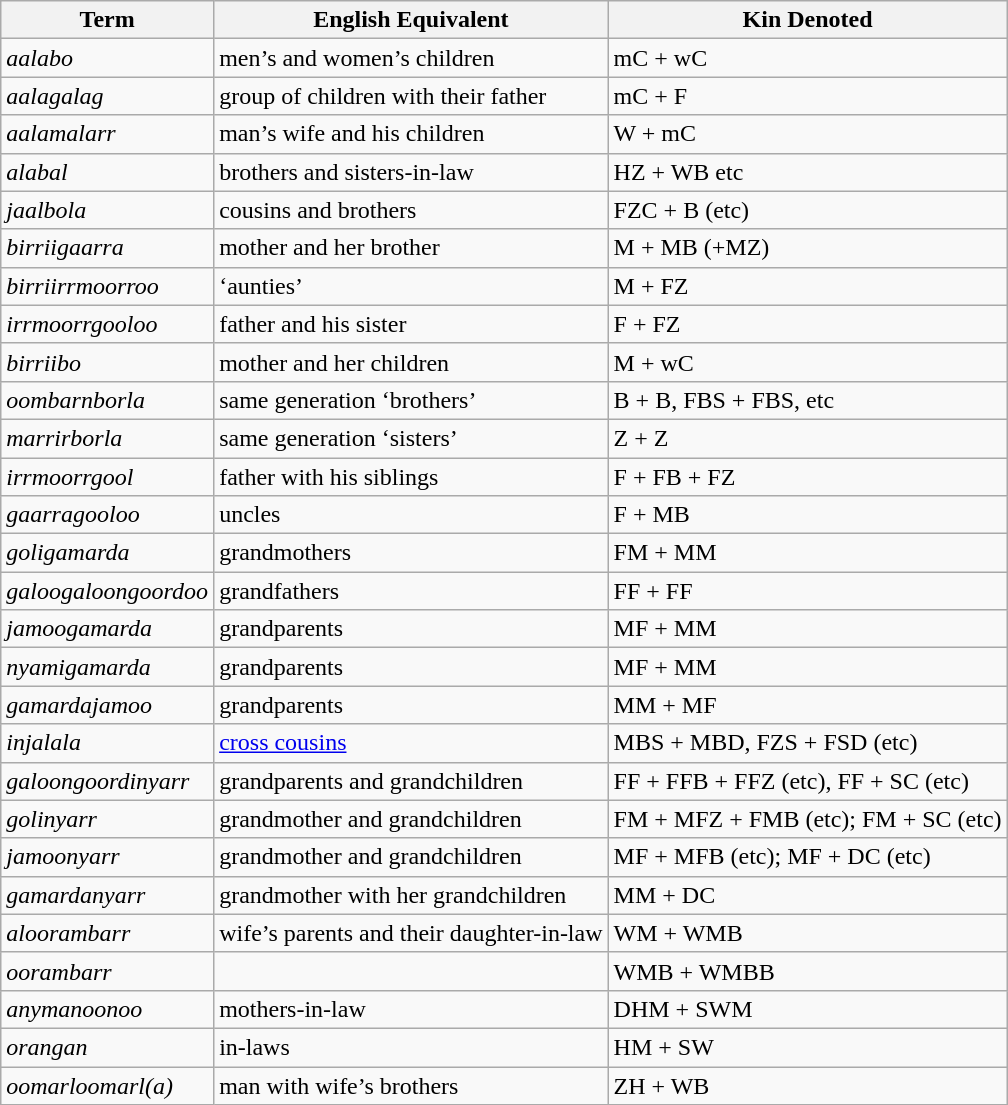<table class="wikitable mw-collapsible mw-collapsed">
<tr>
<th>Term</th>
<th>English Equivalent</th>
<th>Kin Denoted</th>
</tr>
<tr>
<td><em>aalabo</em></td>
<td>men’s and women’s children</td>
<td>mC + wC</td>
</tr>
<tr>
<td><em>aalagalag</em></td>
<td>group of children with their father</td>
<td>mC + F</td>
</tr>
<tr>
<td><em>aalamalarr</em></td>
<td>man’s wife and his children</td>
<td>W + mC</td>
</tr>
<tr>
<td><em>alabal</em></td>
<td>brothers and sisters-in-law</td>
<td>HZ + WB etc</td>
</tr>
<tr>
<td><em>jaalbola</em></td>
<td>cousins and brothers</td>
<td>FZC + B (etc)</td>
</tr>
<tr>
<td><em>birriigaarra</em></td>
<td>mother and her brother</td>
<td>M + MB (+MZ)</td>
</tr>
<tr>
<td><em>birriirrmoorroo</em></td>
<td>‘aunties’</td>
<td>M + FZ</td>
</tr>
<tr>
<td><em>irrmoorrgooloo</em></td>
<td>father and his sister</td>
<td>F + FZ</td>
</tr>
<tr>
<td><em>birriibo</em></td>
<td>mother and her children</td>
<td>M + wC</td>
</tr>
<tr>
<td><em>oombarnborla</em></td>
<td>same generation ‘brothers’</td>
<td>B + B, FBS + FBS, etc</td>
</tr>
<tr>
<td><em>marrirborla</em></td>
<td>same generation ‘sisters’</td>
<td>Z + Z</td>
</tr>
<tr>
<td><em>irrmoorrgool</em></td>
<td>father with his siblings</td>
<td>F + FB + FZ</td>
</tr>
<tr>
<td><em>gaarragooloo</em></td>
<td>uncles</td>
<td>F + MB</td>
</tr>
<tr>
<td><em>goligamarda</em></td>
<td>grandmothers</td>
<td>FM + MM</td>
</tr>
<tr>
<td><em>galoogaloongoordoo</em></td>
<td>grandfathers</td>
<td>FF + FF</td>
</tr>
<tr>
<td><em>jamoogamarda</em></td>
<td>grandparents</td>
<td>MF + MM</td>
</tr>
<tr>
<td><em>nyamigamarda</em></td>
<td>grandparents</td>
<td>MF + MM</td>
</tr>
<tr>
<td><em>gamardajamoo</em></td>
<td>grandparents</td>
<td>MM + MF</td>
</tr>
<tr>
<td><em>injalala</em></td>
<td><a href='#'>cross cousins</a></td>
<td>MBS + MBD, FZS + FSD (etc)</td>
</tr>
<tr>
<td><em>galoongoordinyarr</em></td>
<td>grandparents and grandchildren</td>
<td>FF + FFB + FFZ (etc), FF + SC (etc)</td>
</tr>
<tr>
<td><em>golinyarr</em></td>
<td>grandmother and grandchildren</td>
<td>FM + MFZ + FMB (etc); FM + SC (etc)</td>
</tr>
<tr>
<td><em>jamoonyarr</em></td>
<td>grandmother and grandchildren</td>
<td>MF + MFB (etc); MF + DC (etc)</td>
</tr>
<tr>
<td><em>gamardanyarr</em></td>
<td>grandmother with her grandchildren</td>
<td>MM + DC</td>
</tr>
<tr>
<td><em>aloorambarr</em></td>
<td>wife’s parents and their daughter-in-law</td>
<td>WM + WMB</td>
</tr>
<tr>
<td><em>oorambarr</em></td>
<td></td>
<td>WMB + WMBB</td>
</tr>
<tr>
<td><em>anymanoonoo</em></td>
<td>mothers-in-law</td>
<td>DHM + SWM</td>
</tr>
<tr>
<td><em>orangan</em></td>
<td>in-laws</td>
<td>HM + SW</td>
</tr>
<tr>
<td><em>oomarloomarl(a)</em></td>
<td>man with wife’s brothers</td>
<td>ZH + WB</td>
</tr>
</table>
